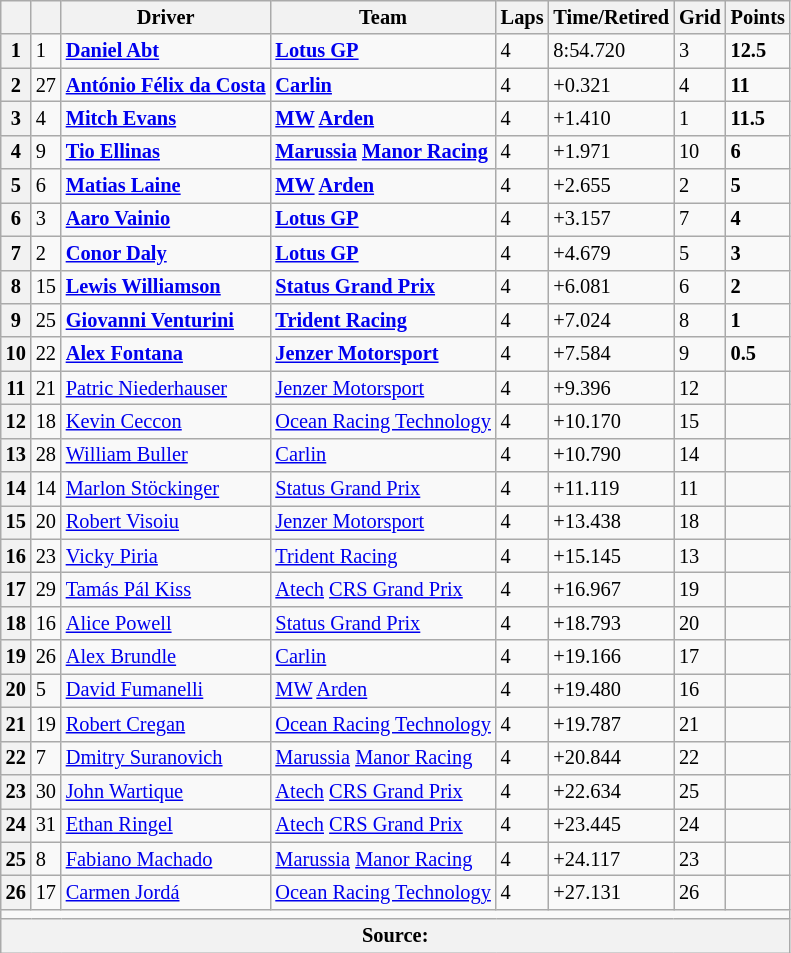<table class="wikitable" style="font-size:85%">
<tr>
<th></th>
<th></th>
<th>Driver</th>
<th>Team</th>
<th>Laps</th>
<th>Time/Retired</th>
<th>Grid</th>
<th>Points</th>
</tr>
<tr>
<th>1</th>
<td>1</td>
<td> <strong><a href='#'>Daniel Abt</a></strong></td>
<td><strong><a href='#'>Lotus GP</a></strong></td>
<td>4</td>
<td>8:54.720</td>
<td>3</td>
<td><strong>12.5</strong></td>
</tr>
<tr>
<th>2</th>
<td>27</td>
<td> <strong><a href='#'>António Félix da Costa</a></strong></td>
<td><strong><a href='#'>Carlin</a></strong></td>
<td>4</td>
<td>+0.321</td>
<td>4</td>
<td><strong>11 </strong></td>
</tr>
<tr>
<th>3</th>
<td>4</td>
<td> <strong><a href='#'>Mitch Evans</a></strong></td>
<td><strong><a href='#'>MW</a> <a href='#'>Arden</a></strong></td>
<td>4</td>
<td>+1.410</td>
<td>1</td>
<td><strong>11.5 </strong></td>
</tr>
<tr>
<th>4</th>
<td>9</td>
<td> <strong><a href='#'>Tio Ellinas</a></strong></td>
<td><strong><a href='#'>Marussia</a> <a href='#'>Manor Racing</a></strong></td>
<td>4</td>
<td>+1.971</td>
<td>10</td>
<td><strong>6</strong></td>
</tr>
<tr>
<th>5</th>
<td>6</td>
<td> <strong><a href='#'>Matias Laine</a></strong></td>
<td><strong><a href='#'>MW</a> <a href='#'>Arden</a></strong></td>
<td>4</td>
<td>+2.655</td>
<td>2</td>
<td><strong>5</strong></td>
</tr>
<tr>
<th>6</th>
<td>3</td>
<td> <strong><a href='#'>Aaro Vainio</a></strong></td>
<td><strong><a href='#'>Lotus GP</a></strong></td>
<td>4</td>
<td>+3.157</td>
<td>7</td>
<td><strong>4</strong></td>
</tr>
<tr>
<th>7</th>
<td>2</td>
<td> <strong><a href='#'>Conor Daly</a></strong></td>
<td><strong><a href='#'>Lotus GP</a></strong></td>
<td>4</td>
<td>+4.679</td>
<td>5</td>
<td><strong>3</strong></td>
</tr>
<tr>
<th>8</th>
<td>15</td>
<td> <strong><a href='#'>Lewis Williamson</a></strong></td>
<td><strong><a href='#'>Status Grand Prix</a></strong></td>
<td>4</td>
<td>+6.081</td>
<td>6</td>
<td><strong>2</strong></td>
</tr>
<tr>
<th>9</th>
<td>25</td>
<td> <strong><a href='#'>Giovanni Venturini</a></strong></td>
<td><strong><a href='#'>Trident Racing</a></strong></td>
<td>4</td>
<td>+7.024</td>
<td>8</td>
<td><strong>1</strong></td>
</tr>
<tr>
<th>10</th>
<td>22</td>
<td> <strong><a href='#'>Alex Fontana</a></strong></td>
<td><strong><a href='#'>Jenzer Motorsport</a></strong></td>
<td>4</td>
<td>+7.584</td>
<td>9</td>
<td><strong>0.5</strong></td>
</tr>
<tr>
<th>11</th>
<td>21</td>
<td> <a href='#'>Patric Niederhauser</a></td>
<td><a href='#'>Jenzer Motorsport</a></td>
<td>4</td>
<td>+9.396</td>
<td>12</td>
<td></td>
</tr>
<tr>
<th>12</th>
<td>18</td>
<td> <a href='#'>Kevin Ceccon</a></td>
<td><a href='#'>Ocean Racing Technology</a></td>
<td>4</td>
<td>+10.170</td>
<td>15</td>
<td></td>
</tr>
<tr>
<th>13</th>
<td>28</td>
<td> <a href='#'>William Buller</a></td>
<td><a href='#'>Carlin</a></td>
<td>4</td>
<td>+10.790</td>
<td>14</td>
<td></td>
</tr>
<tr>
<th>14</th>
<td>14</td>
<td> <a href='#'>Marlon Stöckinger</a></td>
<td><a href='#'>Status Grand Prix</a></td>
<td>4</td>
<td>+11.119</td>
<td>11</td>
<td></td>
</tr>
<tr>
<th>15</th>
<td>20</td>
<td> <a href='#'>Robert Visoiu</a></td>
<td><a href='#'>Jenzer Motorsport</a></td>
<td>4</td>
<td>+13.438</td>
<td>18</td>
<td></td>
</tr>
<tr>
<th>16</th>
<td>23</td>
<td> <a href='#'>Vicky Piria</a></td>
<td><a href='#'>Trident Racing</a></td>
<td>4</td>
<td>+15.145</td>
<td>13</td>
<td></td>
</tr>
<tr>
<th>17</th>
<td>29</td>
<td> <a href='#'>Tamás Pál Kiss</a></td>
<td><a href='#'>Atech</a> <a href='#'>CRS Grand Prix</a></td>
<td>4</td>
<td>+16.967</td>
<td>19</td>
<td></td>
</tr>
<tr>
<th>18</th>
<td>16</td>
<td> <a href='#'>Alice Powell</a></td>
<td><a href='#'>Status Grand Prix</a></td>
<td>4</td>
<td>+18.793</td>
<td>20</td>
<td></td>
</tr>
<tr>
<th>19</th>
<td>26</td>
<td> <a href='#'>Alex Brundle</a></td>
<td><a href='#'>Carlin</a></td>
<td>4</td>
<td>+19.166</td>
<td>17</td>
<td></td>
</tr>
<tr>
<th>20</th>
<td>5</td>
<td> <a href='#'>David Fumanelli</a></td>
<td><a href='#'>MW</a> <a href='#'>Arden</a></td>
<td>4</td>
<td>+19.480</td>
<td>16</td>
<td></td>
</tr>
<tr>
<th>21</th>
<td>19</td>
<td> <a href='#'>Robert Cregan</a></td>
<td><a href='#'>Ocean Racing Technology</a></td>
<td>4</td>
<td>+19.787</td>
<td>21</td>
<td></td>
</tr>
<tr>
<th>22</th>
<td>7</td>
<td> <a href='#'>Dmitry Suranovich</a></td>
<td><a href='#'>Marussia</a> <a href='#'>Manor Racing</a></td>
<td>4</td>
<td>+20.844</td>
<td>22</td>
<td></td>
</tr>
<tr>
<th>23</th>
<td>30</td>
<td> <a href='#'>John Wartique</a></td>
<td><a href='#'>Atech</a> <a href='#'>CRS Grand Prix</a></td>
<td>4</td>
<td>+22.634</td>
<td>25</td>
<td></td>
</tr>
<tr>
<th>24</th>
<td>31</td>
<td> <a href='#'>Ethan Ringel</a></td>
<td><a href='#'>Atech</a> <a href='#'>CRS Grand Prix</a></td>
<td>4</td>
<td>+23.445</td>
<td>24</td>
<td></td>
</tr>
<tr>
<th>25</th>
<td>8</td>
<td> <a href='#'>Fabiano Machado</a></td>
<td><a href='#'>Marussia</a> <a href='#'>Manor Racing</a></td>
<td>4</td>
<td>+24.117</td>
<td>23</td>
<td></td>
</tr>
<tr>
<th>26</th>
<td>17</td>
<td> <a href='#'>Carmen Jordá</a></td>
<td><a href='#'>Ocean Racing Technology</a></td>
<td>4</td>
<td>+27.131</td>
<td>26</td>
<td></td>
</tr>
<tr>
<td colspan=8></td>
</tr>
<tr>
<th colspan=8>Source:</th>
</tr>
</table>
